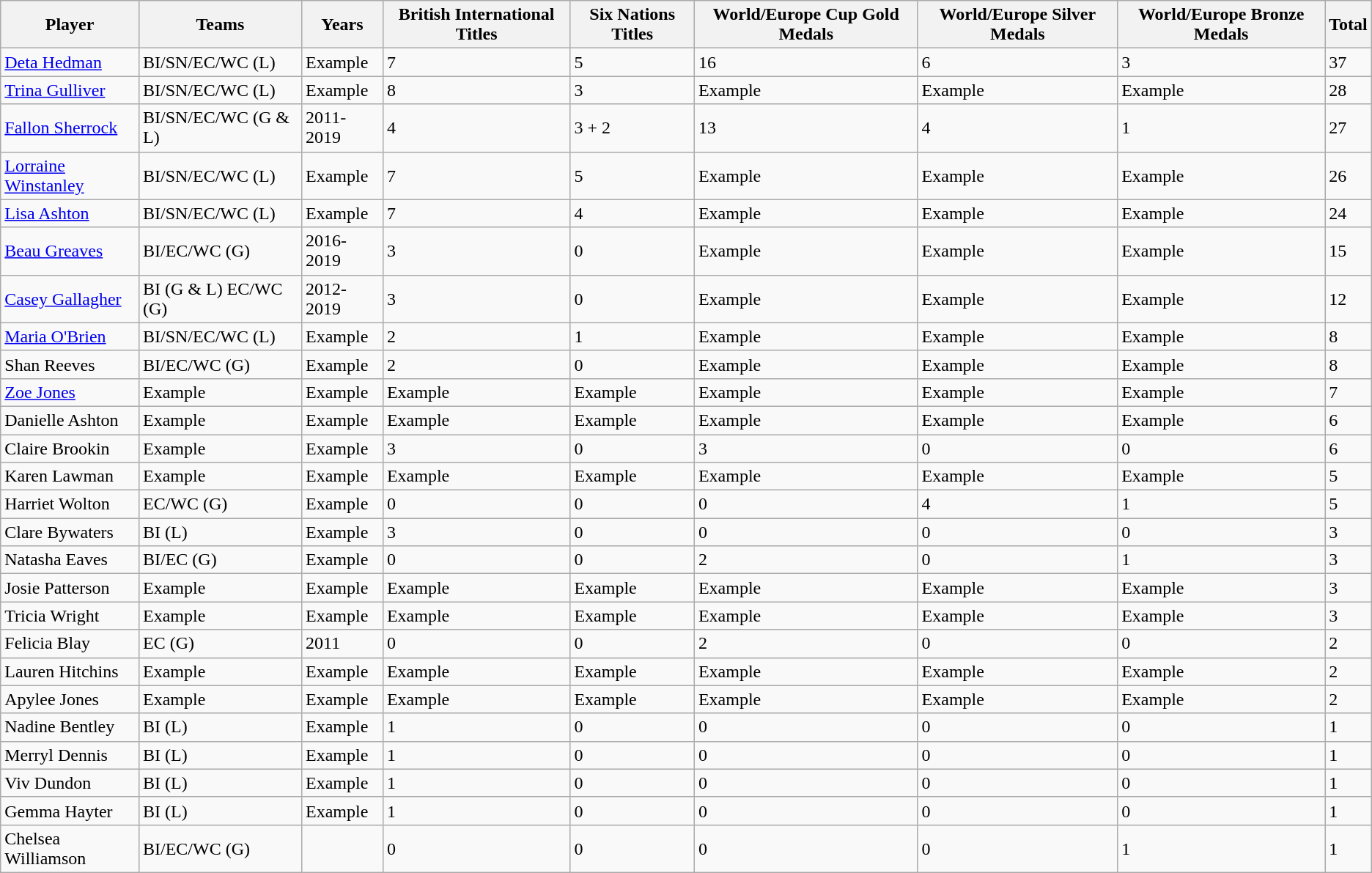<table class="wikitable">
<tr>
<th>Player</th>
<th>Teams</th>
<th>Years</th>
<th>British International Titles</th>
<th>Six Nations Titles</th>
<th>World/Europe Cup Gold Medals</th>
<th>World/Europe Silver Medals</th>
<th>World/Europe Bronze Medals</th>
<th>Total</th>
</tr>
<tr>
<td><a href='#'>Deta Hedman</a></td>
<td>BI/SN/EC/WC (L)</td>
<td>Example</td>
<td>7</td>
<td>5</td>
<td>16</td>
<td>6</td>
<td>3</td>
<td>37</td>
</tr>
<tr>
<td><a href='#'>Trina Gulliver</a></td>
<td>BI/SN/EC/WC (L)</td>
<td>Example</td>
<td>8</td>
<td>3</td>
<td>Example</td>
<td>Example</td>
<td>Example</td>
<td>28</td>
</tr>
<tr>
<td><a href='#'>Fallon Sherrock</a></td>
<td>BI/SN/EC/WC (G & L)</td>
<td>2011-2019</td>
<td>4</td>
<td>3 + 2</td>
<td>13</td>
<td>4</td>
<td>1</td>
<td>27</td>
</tr>
<tr>
<td><a href='#'>Lorraine Winstanley</a></td>
<td>BI/SN/EC/WC (L)</td>
<td>Example</td>
<td>7</td>
<td>5</td>
<td>Example</td>
<td>Example</td>
<td>Example</td>
<td>26</td>
</tr>
<tr>
<td><a href='#'>Lisa Ashton</a></td>
<td>BI/SN/EC/WC (L)</td>
<td>Example</td>
<td>7</td>
<td>4</td>
<td>Example</td>
<td>Example</td>
<td>Example</td>
<td>24</td>
</tr>
<tr>
<td><a href='#'>Beau Greaves</a></td>
<td>BI/EC/WC (G)</td>
<td>2016-2019</td>
<td>3</td>
<td>0</td>
<td>Example</td>
<td>Example</td>
<td>Example</td>
<td>15</td>
</tr>
<tr>
<td><a href='#'>Casey Gallagher</a></td>
<td>BI (G & L) EC/WC (G)</td>
<td>2012-2019</td>
<td>3</td>
<td>0</td>
<td>Example</td>
<td>Example</td>
<td>Example</td>
<td>12</td>
</tr>
<tr>
<td><a href='#'>Maria O'Brien</a></td>
<td>BI/SN/EC/WC (L)</td>
<td>Example</td>
<td>2</td>
<td>1</td>
<td>Example</td>
<td>Example</td>
<td>Example</td>
<td>8</td>
</tr>
<tr>
<td>Shan Reeves</td>
<td>BI/EC/WC (G)</td>
<td>Example</td>
<td>2</td>
<td>0</td>
<td>Example</td>
<td>Example</td>
<td>Example</td>
<td>8</td>
</tr>
<tr>
<td><a href='#'>Zoe Jones</a></td>
<td>Example</td>
<td>Example</td>
<td>Example</td>
<td>Example</td>
<td>Example</td>
<td>Example</td>
<td>Example</td>
<td>7</td>
</tr>
<tr>
<td>Danielle Ashton</td>
<td>Example</td>
<td>Example</td>
<td>Example</td>
<td>Example</td>
<td>Example</td>
<td>Example</td>
<td>Example</td>
<td>6</td>
</tr>
<tr>
<td>Claire Brookin</td>
<td>Example</td>
<td>Example</td>
<td>3</td>
<td>0</td>
<td>3</td>
<td>0</td>
<td>0</td>
<td>6</td>
</tr>
<tr>
<td>Karen Lawman</td>
<td>Example</td>
<td>Example</td>
<td>Example</td>
<td>Example</td>
<td>Example</td>
<td>Example</td>
<td>Example</td>
<td>5</td>
</tr>
<tr>
<td>Harriet Wolton</td>
<td>EC/WC (G)</td>
<td>Example</td>
<td>0</td>
<td>0</td>
<td>0</td>
<td>4</td>
<td>1</td>
<td>5</td>
</tr>
<tr>
<td>Clare Bywaters</td>
<td>BI (L)</td>
<td>Example</td>
<td>3</td>
<td>0</td>
<td>0</td>
<td>0</td>
<td>0</td>
<td>3</td>
</tr>
<tr>
<td>Natasha Eaves</td>
<td>BI/EC (G)</td>
<td>Example</td>
<td>0</td>
<td>0</td>
<td>2</td>
<td>0</td>
<td>1</td>
<td>3</td>
</tr>
<tr>
<td>Josie Patterson</td>
<td>Example</td>
<td>Example</td>
<td>Example</td>
<td>Example</td>
<td>Example</td>
<td>Example</td>
<td>Example</td>
<td>3</td>
</tr>
<tr>
<td>Tricia Wright</td>
<td>Example</td>
<td>Example</td>
<td>Example</td>
<td>Example</td>
<td>Example</td>
<td>Example</td>
<td>Example</td>
<td>3</td>
</tr>
<tr>
<td>Felicia Blay</td>
<td>EC (G)</td>
<td>2011</td>
<td>0</td>
<td>0</td>
<td>2</td>
<td>0</td>
<td>0</td>
<td>2</td>
</tr>
<tr>
<td>Lauren Hitchins</td>
<td>Example</td>
<td>Example</td>
<td>Example</td>
<td>Example</td>
<td>Example</td>
<td>Example</td>
<td>Example</td>
<td>2</td>
</tr>
<tr>
<td>Apylee Jones</td>
<td>Example</td>
<td>Example</td>
<td>Example</td>
<td>Example</td>
<td>Example</td>
<td>Example</td>
<td>Example</td>
<td>2</td>
</tr>
<tr>
<td>Nadine Bentley</td>
<td>BI (L)</td>
<td>Example</td>
<td>1</td>
<td>0</td>
<td>0</td>
<td>0</td>
<td>0</td>
<td>1</td>
</tr>
<tr>
<td>Merryl Dennis</td>
<td>BI (L)</td>
<td>Example</td>
<td>1</td>
<td>0</td>
<td>0</td>
<td>0</td>
<td>0</td>
<td>1</td>
</tr>
<tr>
<td>Viv Dundon</td>
<td>BI (L)</td>
<td>Example</td>
<td>1</td>
<td>0</td>
<td>0</td>
<td>0</td>
<td>0</td>
<td>1</td>
</tr>
<tr>
<td>Gemma Hayter</td>
<td>BI (L)</td>
<td>Example</td>
<td>1</td>
<td>0</td>
<td>0</td>
<td>0</td>
<td>0</td>
<td>1</td>
</tr>
<tr>
<td>Chelsea Williamson</td>
<td>BI/EC/WC (G)</td>
<td></td>
<td>0</td>
<td>0</td>
<td>0</td>
<td>0</td>
<td>1</td>
<td>1</td>
</tr>
</table>
